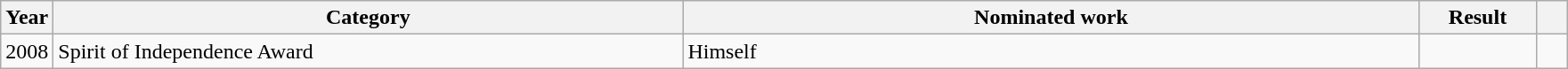<table class=wikitable>
<tr>
<th scope="col" style="width:1em;">Year</th>
<th scope="col" style="width:29em;">Category</th>
<th scope="col" style="width:34em;">Nominated work</th>
<th scope="col" style="width:5em;">Result</th>
<th scope="col" style="width:1em;"></th>
</tr>
<tr>
<td Scope=row, style="text-align:center;" rowspan="1">2008</td>
<td>Spirit of Independence Award</td>
<td>Himself</td>
<td></td>
<td style="text-align:center;"></td>
</tr>
</table>
